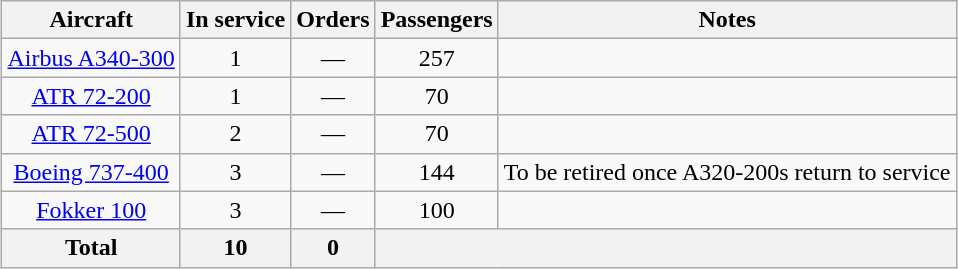<table class="wikitable" style="margin:1em auto; text-align:center;">
<tr>
<th>Aircraft</th>
<th>In service</th>
<th>Orders</th>
<th>Passengers</th>
<th>Notes</th>
</tr>
<tr>
<td><a href='#'>Airbus A340-300</a></td>
<td>1</td>
<td>—</td>
<td>257</td>
<td></td>
</tr>
<tr>
<td><a href='#'>ATR 72-200</a></td>
<td>1</td>
<td>—</td>
<td>70</td>
<td></td>
</tr>
<tr>
<td><a href='#'>ATR 72-500</a></td>
<td>2</td>
<td>—</td>
<td>70</td>
<td></td>
</tr>
<tr>
<td><a href='#'>Boeing 737-400</a></td>
<td>3</td>
<td>—</td>
<td>144</td>
<td>To be retired once A320-200s return to service</td>
</tr>
<tr>
<td><a href='#'>Fokker 100</a></td>
<td>3</td>
<td>—</td>
<td>100</td>
<td></td>
</tr>
<tr>
<th>Total</th>
<th>10</th>
<th>0</th>
<th colspan=2></th>
</tr>
</table>
